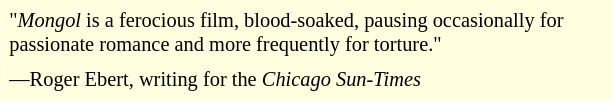<table class="toccolours" style="float: right; margin-left: 1em; margin-right: 2em; font-size: 85%; background:#FFFFE0; color:black; width:30em; max-width: 40%;" cellspacing="5">
<tr>
<td style="text-align: left;">"<em>Mongol</em> is a ferocious film, blood-soaked, pausing occasionally for passionate romance and more frequently for torture."</td>
</tr>
<tr>
<td style="text-align: left;">—Roger Ebert, writing for the <em>Chicago Sun-Times</em></td>
</tr>
</table>
